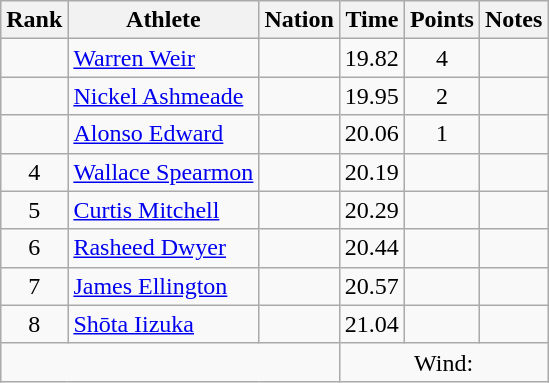<table class="wikitable mw-datatable sortable" style="text-align:center;">
<tr>
<th>Rank</th>
<th>Athlete</th>
<th>Nation</th>
<th>Time</th>
<th>Points</th>
<th>Notes</th>
</tr>
<tr>
<td></td>
<td align=left><a href='#'>Warren Weir</a></td>
<td align=left></td>
<td>19.82</td>
<td>4</td>
<td></td>
</tr>
<tr>
<td></td>
<td align=left><a href='#'>Nickel Ashmeade</a></td>
<td align=left></td>
<td>19.95</td>
<td>2</td>
<td></td>
</tr>
<tr>
<td></td>
<td align=left><a href='#'>Alonso Edward</a></td>
<td align=left></td>
<td>20.06</td>
<td>1</td>
<td></td>
</tr>
<tr>
<td>4</td>
<td align=left><a href='#'>Wallace Spearmon</a></td>
<td align=left></td>
<td>20.19</td>
<td></td>
<td></td>
</tr>
<tr>
<td>5</td>
<td align=left><a href='#'>Curtis Mitchell</a></td>
<td align=left></td>
<td>20.29</td>
<td></td>
<td></td>
</tr>
<tr>
<td>6</td>
<td align=left><a href='#'>Rasheed Dwyer</a></td>
<td align=left></td>
<td>20.44</td>
<td></td>
<td></td>
</tr>
<tr>
<td>7</td>
<td align=left><a href='#'>James Ellington</a></td>
<td align=left></td>
<td>20.57</td>
<td></td>
<td></td>
</tr>
<tr>
<td>8</td>
<td align=left><a href='#'>Shōta Iizuka</a></td>
<td align=left></td>
<td>21.04</td>
<td></td>
<td></td>
</tr>
<tr class="sortbottom">
<td colspan=3></td>
<td colspan=3>Wind: </td>
</tr>
</table>
